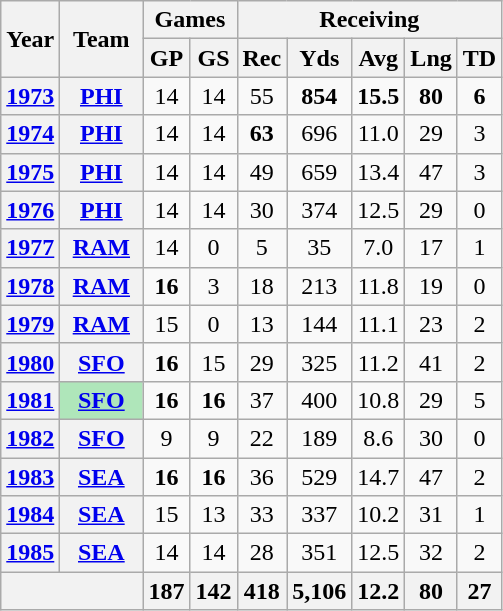<table class="wikitable" style="text-align:center">
<tr>
<th rowspan="2">Year</th>
<th rowspan="2">Team</th>
<th colspan="2">Games</th>
<th colspan="5">Receiving</th>
</tr>
<tr>
<th>GP</th>
<th>GS</th>
<th>Rec</th>
<th>Yds</th>
<th>Avg</th>
<th>Lng</th>
<th>TD</th>
</tr>
<tr>
<th><a href='#'>1973</a></th>
<th><a href='#'>PHI</a></th>
<td>14</td>
<td>14</td>
<td>55</td>
<td><strong>854</strong></td>
<td><strong>15.5</strong></td>
<td><strong>80</strong></td>
<td><strong>6</strong></td>
</tr>
<tr>
<th><a href='#'>1974</a></th>
<th><a href='#'>PHI</a></th>
<td>14</td>
<td>14</td>
<td><strong>63</strong></td>
<td>696</td>
<td>11.0</td>
<td>29</td>
<td>3</td>
</tr>
<tr>
<th><a href='#'>1975</a></th>
<th><a href='#'>PHI</a></th>
<td>14</td>
<td>14</td>
<td>49</td>
<td>659</td>
<td>13.4</td>
<td>47</td>
<td>3</td>
</tr>
<tr>
<th><a href='#'>1976</a></th>
<th><a href='#'>PHI</a></th>
<td>14</td>
<td>14</td>
<td>30</td>
<td>374</td>
<td>12.5</td>
<td>29</td>
<td>0</td>
</tr>
<tr>
<th><a href='#'>1977</a></th>
<th><a href='#'>RAM</a></th>
<td>14</td>
<td>0</td>
<td>5</td>
<td>35</td>
<td>7.0</td>
<td>17</td>
<td>1</td>
</tr>
<tr>
<th><a href='#'>1978</a></th>
<th><a href='#'>RAM</a></th>
<td><strong>16</strong></td>
<td>3</td>
<td>18</td>
<td>213</td>
<td>11.8</td>
<td>19</td>
<td>0</td>
</tr>
<tr>
<th><a href='#'>1979</a></th>
<th><a href='#'>RAM</a></th>
<td>15</td>
<td>0</td>
<td>13</td>
<td>144</td>
<td>11.1</td>
<td>23</td>
<td>2</td>
</tr>
<tr>
<th><a href='#'>1980</a></th>
<th><a href='#'>SFO</a></th>
<td><strong>16</strong></td>
<td>15</td>
<td>29</td>
<td>325</td>
<td>11.2</td>
<td>41</td>
<td>2</td>
</tr>
<tr>
<th><a href='#'>1981</a></th>
<th style="background:#afe6ba; width:3em;"><a href='#'>SFO</a></th>
<td><strong>16</strong></td>
<td><strong>16</strong></td>
<td>37</td>
<td>400</td>
<td>10.8</td>
<td>29</td>
<td>5</td>
</tr>
<tr>
<th><a href='#'>1982</a></th>
<th><a href='#'>SFO</a></th>
<td>9</td>
<td>9</td>
<td>22</td>
<td>189</td>
<td>8.6</td>
<td>30</td>
<td>0</td>
</tr>
<tr>
<th><a href='#'>1983</a></th>
<th><a href='#'>SEA</a></th>
<td><strong>16</strong></td>
<td><strong>16</strong></td>
<td>36</td>
<td>529</td>
<td>14.7</td>
<td>47</td>
<td>2</td>
</tr>
<tr>
<th><a href='#'>1984</a></th>
<th><a href='#'>SEA</a></th>
<td>15</td>
<td>13</td>
<td>33</td>
<td>337</td>
<td>10.2</td>
<td>31</td>
<td>1</td>
</tr>
<tr>
<th><a href='#'>1985</a></th>
<th><a href='#'>SEA</a></th>
<td>14</td>
<td>14</td>
<td>28</td>
<td>351</td>
<td>12.5</td>
<td>32</td>
<td>2</td>
</tr>
<tr>
<th colspan="2"></th>
<th>187</th>
<th>142</th>
<th>418</th>
<th>5,106</th>
<th>12.2</th>
<th>80</th>
<th>27</th>
</tr>
</table>
